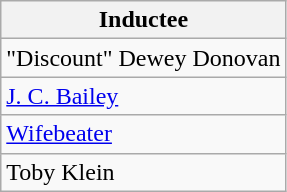<table class="wikitable">
<tr>
<th>Inductee</th>
</tr>
<tr>
<td>"Discount" Dewey Donovan</td>
</tr>
<tr>
<td><a href='#'>J. C. Bailey</a></td>
</tr>
<tr>
<td><a href='#'>Wifebeater</a></td>
</tr>
<tr>
<td>Toby Klein</td>
</tr>
</table>
